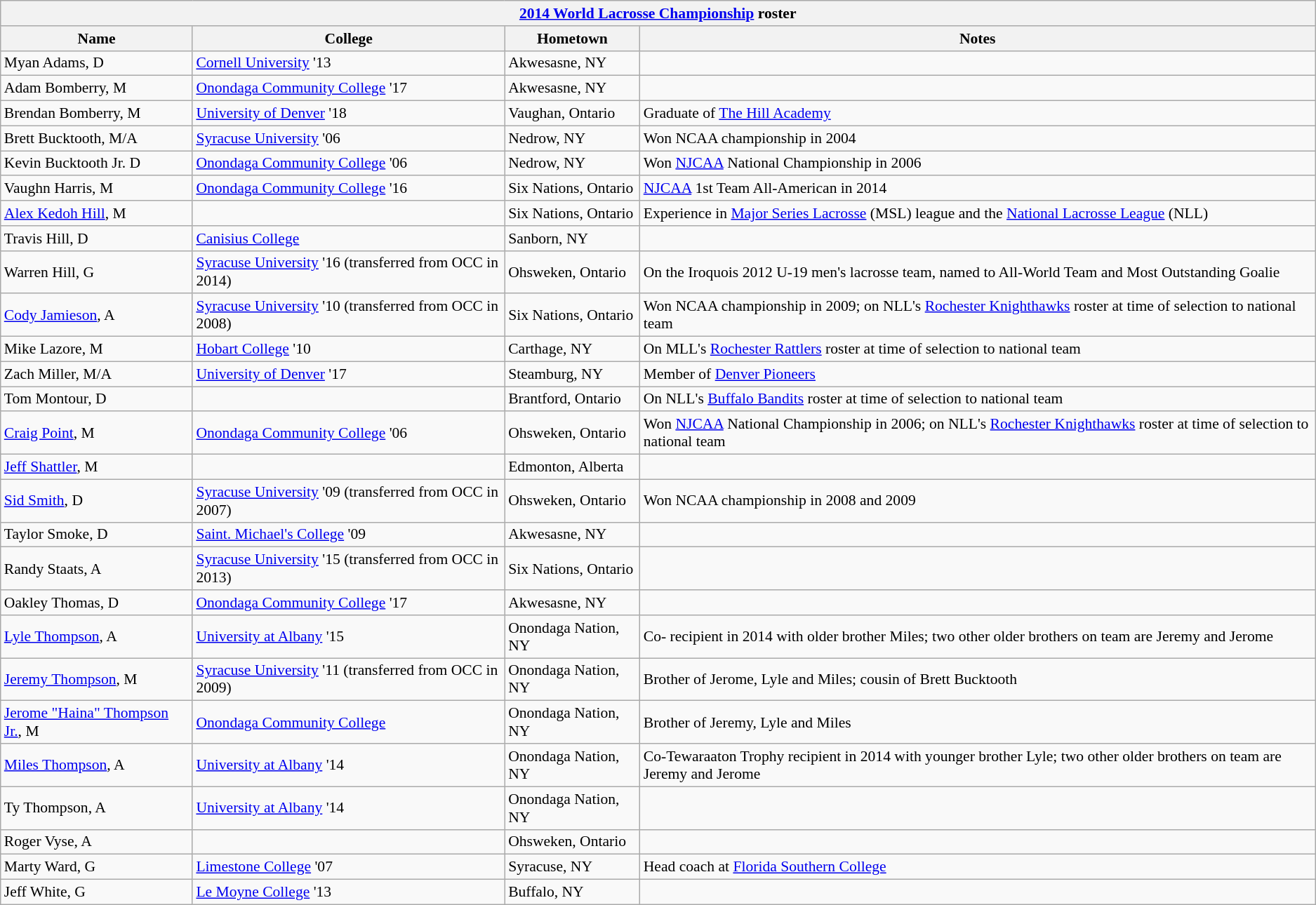<table class="wikitable collapsible collapsed" style="font-size: 90%">
<tr>
<th colspan="4"><a href='#'>2014 World Lacrosse Championship</a> roster</th>
</tr>
<tr>
<th>Name</th>
<th>College</th>
<th>Hometown</th>
<th>Notes</th>
</tr>
<tr>
<td>Myan Adams, D</td>
<td><a href='#'>Cornell University</a> '13</td>
<td>Akwesasne, NY</td>
<td></td>
</tr>
<tr>
<td>Adam Bomberry, M</td>
<td><a href='#'>Onondaga Community College</a> '17</td>
<td>Akwesasne, NY</td>
<td></td>
</tr>
<tr>
<td>Brendan Bomberry, M</td>
<td><a href='#'>University of Denver</a> '18</td>
<td>Vaughan, Ontario</td>
<td>Graduate of <a href='#'>The Hill Academy</a></td>
</tr>
<tr>
<td>Brett Bucktooth, M/A</td>
<td><a href='#'>Syracuse University</a> '06</td>
<td>Nedrow, NY</td>
<td>Won NCAA championship in 2004</td>
</tr>
<tr>
<td>Kevin Bucktooth Jr. D</td>
<td><a href='#'>Onondaga Community College</a> '06</td>
<td>Nedrow, NY</td>
<td>Won <a href='#'>NJCAA</a> National Championship in 2006</td>
</tr>
<tr>
<td>Vaughn Harris, M</td>
<td><a href='#'>Onondaga Community College</a> '16</td>
<td>Six Nations, Ontario</td>
<td><a href='#'>NJCAA</a> 1st Team All-American in 2014</td>
</tr>
<tr>
<td><a href='#'>Alex Kedoh Hill</a>, M</td>
<td></td>
<td>Six Nations, Ontario</td>
<td>Experience in <a href='#'>Major Series Lacrosse</a> (MSL) league and the <a href='#'>National Lacrosse League</a> (NLL)</td>
</tr>
<tr>
<td>Travis Hill, D</td>
<td><a href='#'>Canisius College</a></td>
<td>Sanborn, NY</td>
<td></td>
</tr>
<tr>
<td>Warren Hill, G</td>
<td><a href='#'>Syracuse University</a> '16 (transferred from OCC in 2014)</td>
<td>Ohsweken, Ontario</td>
<td>On the Iroquois 2012 U-19 men's lacrosse team, named to All-World Team and Most Outstanding Goalie</td>
</tr>
<tr>
<td><a href='#'>Cody Jamieson</a>, A</td>
<td><a href='#'>Syracuse University</a> '10 (transferred from OCC in 2008)</td>
<td>Six Nations, Ontario</td>
<td>Won NCAA championship in 2009; on NLL's <a href='#'>Rochester Knighthawks</a> roster at time of selection to national team</td>
</tr>
<tr>
<td>Mike Lazore, M</td>
<td><a href='#'>Hobart College</a> '10</td>
<td>Carthage, NY</td>
<td>On MLL's <a href='#'>Rochester Rattlers</a> roster at time of selection to national team</td>
</tr>
<tr>
<td>Zach Miller, M/A</td>
<td><a href='#'>University of Denver</a> '17</td>
<td>Steamburg, NY</td>
<td>Member of <a href='#'>Denver Pioneers</a></td>
</tr>
<tr>
<td>Tom Montour, D</td>
<td></td>
<td>Brantford, Ontario</td>
<td>On NLL's <a href='#'>Buffalo Bandits</a> roster at time of selection to national team</td>
</tr>
<tr>
<td><a href='#'>Craig Point</a>, M</td>
<td><a href='#'>Onondaga Community College</a> '06</td>
<td>Ohsweken, Ontario</td>
<td>Won <a href='#'>NJCAA</a> National Championship in 2006; on NLL's <a href='#'>Rochester Knighthawks</a> roster at time of selection to national team</td>
</tr>
<tr>
<td><a href='#'>Jeff Shattler</a>, M</td>
<td></td>
<td>Edmonton, Alberta</td>
<td></td>
</tr>
<tr>
<td><a href='#'>Sid Smith</a>, D</td>
<td><a href='#'>Syracuse University</a> '09 (transferred from OCC in 2007)</td>
<td>Ohsweken, Ontario</td>
<td>Won NCAA championship in 2008 and 2009</td>
</tr>
<tr>
<td>Taylor Smoke, D</td>
<td><a href='#'>Saint. Michael's College</a> '09</td>
<td>Akwesasne, NY</td>
<td></td>
</tr>
<tr>
<td>Randy Staats, A</td>
<td><a href='#'>Syracuse University</a> '15 (transferred from OCC in 2013)</td>
<td>Six Nations, Ontario</td>
<td></td>
</tr>
<tr>
<td>Oakley Thomas, D</td>
<td><a href='#'>Onondaga Community College</a> '17</td>
<td>Akwesasne, NY</td>
<td></td>
</tr>
<tr>
<td><a href='#'>Lyle Thompson</a>, A</td>
<td><a href='#'>University at Albany</a> '15</td>
<td>Onondaga Nation, NY</td>
<td>Co- recipient in 2014 with older brother Miles; two other older brothers on team are Jeremy and Jerome</td>
</tr>
<tr>
<td><a href='#'>Jeremy Thompson</a>, M</td>
<td><a href='#'>Syracuse University</a> '11 (transferred from OCC in 2009)</td>
<td>Onondaga Nation, NY</td>
<td>Brother of Jerome, Lyle and Miles; cousin of Brett Bucktooth</td>
</tr>
<tr>
<td><a href='#'>Jerome "Haina" Thompson Jr.</a>, M</td>
<td><a href='#'>Onondaga Community College</a></td>
<td>Onondaga Nation, NY</td>
<td>Brother of Jeremy, Lyle and Miles</td>
</tr>
<tr>
<td><a href='#'>Miles Thompson</a>, A</td>
<td><a href='#'>University at Albany</a> '14</td>
<td>Onondaga Nation, NY</td>
<td>Co-Tewaraaton Trophy recipient in 2014 with younger brother Lyle; two other older brothers on team are Jeremy and Jerome</td>
</tr>
<tr>
<td>Ty Thompson, A</td>
<td><a href='#'>University at Albany</a> '14</td>
<td>Onondaga Nation, NY</td>
<td></td>
</tr>
<tr>
<td>Roger Vyse, A</td>
<td></td>
<td>Ohsweken, Ontario</td>
<td></td>
</tr>
<tr>
<td>Marty Ward, G</td>
<td><a href='#'>Limestone College</a> '07</td>
<td>Syracuse, NY</td>
<td>Head coach at <a href='#'>Florida Southern College</a></td>
</tr>
<tr>
<td>Jeff White, G</td>
<td><a href='#'>Le Moyne College</a> '13</td>
<td>Buffalo, NY</td>
<td></td>
</tr>
</table>
